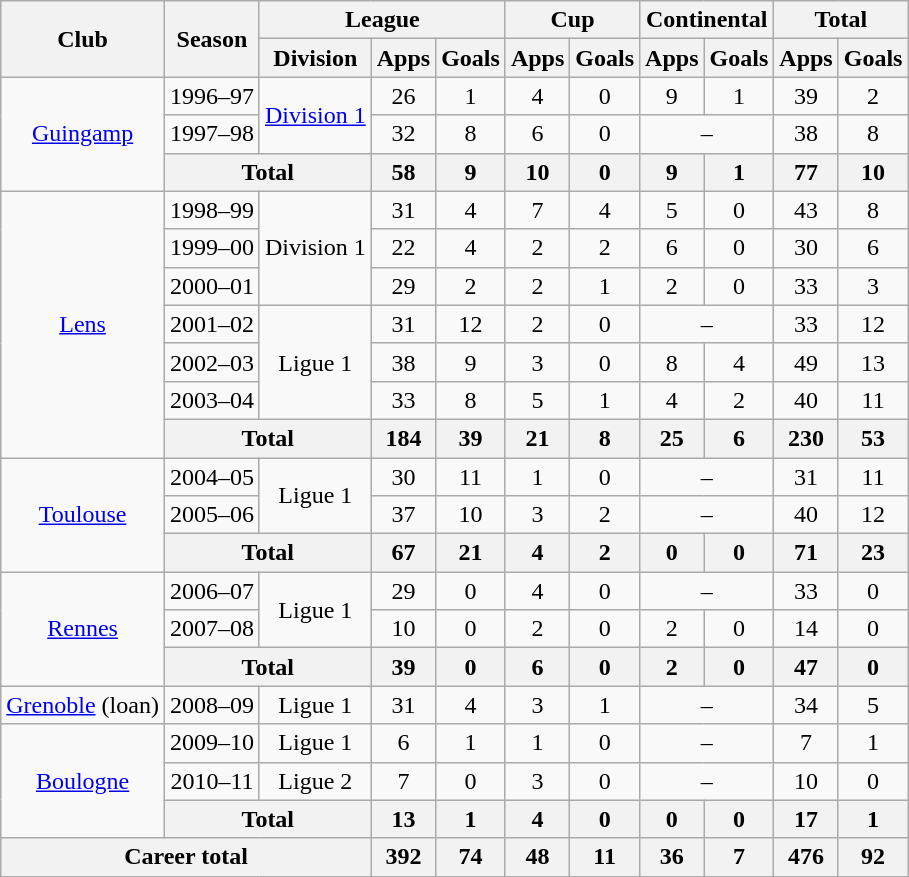<table class="wikitable" style="text-align: center;">
<tr>
<th rowspan="2">Club</th>
<th rowspan="2">Season</th>
<th colspan="3">League</th>
<th colspan="2">Cup</th>
<th colspan="2">Continental</th>
<th colspan="2">Total</th>
</tr>
<tr>
<th>Division</th>
<th>Apps</th>
<th>Goals</th>
<th>Apps</th>
<th>Goals</th>
<th>Apps</th>
<th>Goals</th>
<th>Apps</th>
<th>Goals</th>
</tr>
<tr>
<td rowspan="3"><a href='#'>Guingamp</a></td>
<td>1996–97</td>
<td rowspan="2"><a href='#'>Division 1</a></td>
<td>26</td>
<td>1</td>
<td>4</td>
<td>0</td>
<td>9</td>
<td>1</td>
<td>39</td>
<td>2</td>
</tr>
<tr>
<td>1997–98</td>
<td>32</td>
<td>8</td>
<td>6</td>
<td>0</td>
<td colspan="2">–</td>
<td>38</td>
<td>8</td>
</tr>
<tr>
<th colspan="2">Total</th>
<th>58</th>
<th>9</th>
<th>10</th>
<th>0</th>
<th>9</th>
<th>1</th>
<th>77</th>
<th>10</th>
</tr>
<tr>
<td rowspan="7"><a href='#'>Lens</a></td>
<td>1998–99</td>
<td rowspan="3">Division 1</td>
<td>31</td>
<td>4</td>
<td>7</td>
<td>4</td>
<td>5</td>
<td>0</td>
<td>43</td>
<td>8</td>
</tr>
<tr>
<td>1999–00</td>
<td>22</td>
<td>4</td>
<td>2</td>
<td>2</td>
<td>6</td>
<td>0</td>
<td>30</td>
<td>6</td>
</tr>
<tr>
<td>2000–01</td>
<td>29</td>
<td>2</td>
<td>2</td>
<td>1</td>
<td>2</td>
<td>0</td>
<td>33</td>
<td>3</td>
</tr>
<tr>
<td>2001–02</td>
<td rowspan="3">Ligue 1</td>
<td>31</td>
<td>12</td>
<td>2</td>
<td>0</td>
<td colspan="2">–</td>
<td>33</td>
<td>12</td>
</tr>
<tr>
<td>2002–03</td>
<td>38</td>
<td>9</td>
<td>3</td>
<td>0</td>
<td>8</td>
<td>4</td>
<td>49</td>
<td>13</td>
</tr>
<tr>
<td>2003–04</td>
<td>33</td>
<td>8</td>
<td>5</td>
<td>1</td>
<td>4</td>
<td>2</td>
<td>40</td>
<td>11</td>
</tr>
<tr>
<th colspan="2">Total</th>
<th>184</th>
<th>39</th>
<th>21</th>
<th>8</th>
<th>25</th>
<th>6</th>
<th>230</th>
<th>53</th>
</tr>
<tr>
<td rowspan="3"><a href='#'>Toulouse</a></td>
<td>2004–05</td>
<td rowspan="2">Ligue 1</td>
<td>30</td>
<td>11</td>
<td>1</td>
<td>0</td>
<td colspan="2">–</td>
<td>31</td>
<td>11</td>
</tr>
<tr>
<td>2005–06</td>
<td>37</td>
<td>10</td>
<td>3</td>
<td>2</td>
<td colspan="2">–</td>
<td>40</td>
<td>12</td>
</tr>
<tr>
<th colspan="2">Total</th>
<th>67</th>
<th>21</th>
<th>4</th>
<th>2</th>
<th>0</th>
<th>0</th>
<th>71</th>
<th>23</th>
</tr>
<tr>
<td rowspan="3"><a href='#'>Rennes</a></td>
<td>2006–07</td>
<td rowspan="2">Ligue 1</td>
<td>29</td>
<td>0</td>
<td>4</td>
<td>0</td>
<td colspan="2">–</td>
<td>33</td>
<td>0</td>
</tr>
<tr>
<td>2007–08</td>
<td>10</td>
<td>0</td>
<td>2</td>
<td>0</td>
<td>2</td>
<td>0</td>
<td>14</td>
<td>0</td>
</tr>
<tr>
<th colspan="2">Total</th>
<th>39</th>
<th>0</th>
<th>6</th>
<th>0</th>
<th>2</th>
<th>0</th>
<th>47</th>
<th>0</th>
</tr>
<tr>
<td><a href='#'>Grenoble</a> (loan)</td>
<td>2008–09</td>
<td>Ligue 1</td>
<td>31</td>
<td>4</td>
<td>3</td>
<td>1</td>
<td colspan="2">–</td>
<td>34</td>
<td>5</td>
</tr>
<tr>
<td rowspan="3"><a href='#'>Boulogne</a></td>
<td>2009–10</td>
<td>Ligue 1</td>
<td>6</td>
<td>1</td>
<td>1</td>
<td>0</td>
<td colspan="2">–</td>
<td>7</td>
<td>1</td>
</tr>
<tr>
<td>2010–11</td>
<td>Ligue 2</td>
<td>7</td>
<td>0</td>
<td>3</td>
<td>0</td>
<td colspan="2">–</td>
<td>10</td>
<td>0</td>
</tr>
<tr>
<th colspan="2">Total</th>
<th>13</th>
<th>1</th>
<th>4</th>
<th>0</th>
<th>0</th>
<th>0</th>
<th>17</th>
<th>1</th>
</tr>
<tr>
<th colspan="3">Career total</th>
<th>392</th>
<th>74</th>
<th>48</th>
<th>11</th>
<th>36</th>
<th>7</th>
<th>476</th>
<th>92</th>
</tr>
</table>
